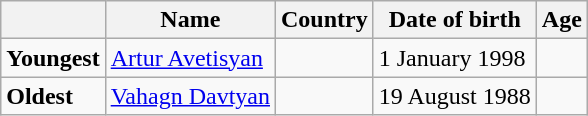<table class="wikitable">
<tr>
<th></th>
<th><strong>Name</strong></th>
<th><strong>Country</strong></th>
<th><strong>Date of birth</strong></th>
<th><strong>Age</strong></th>
</tr>
<tr>
<td><strong>Youngest</strong></td>
<td><a href='#'>Artur Avetisyan</a></td>
<td></td>
<td>1 January 1998</td>
<td></td>
</tr>
<tr>
<td><strong>Oldest</strong></td>
<td><a href='#'>Vahagn Davtyan</a></td>
<td></td>
<td>19 August 1988</td>
<td></td>
</tr>
</table>
